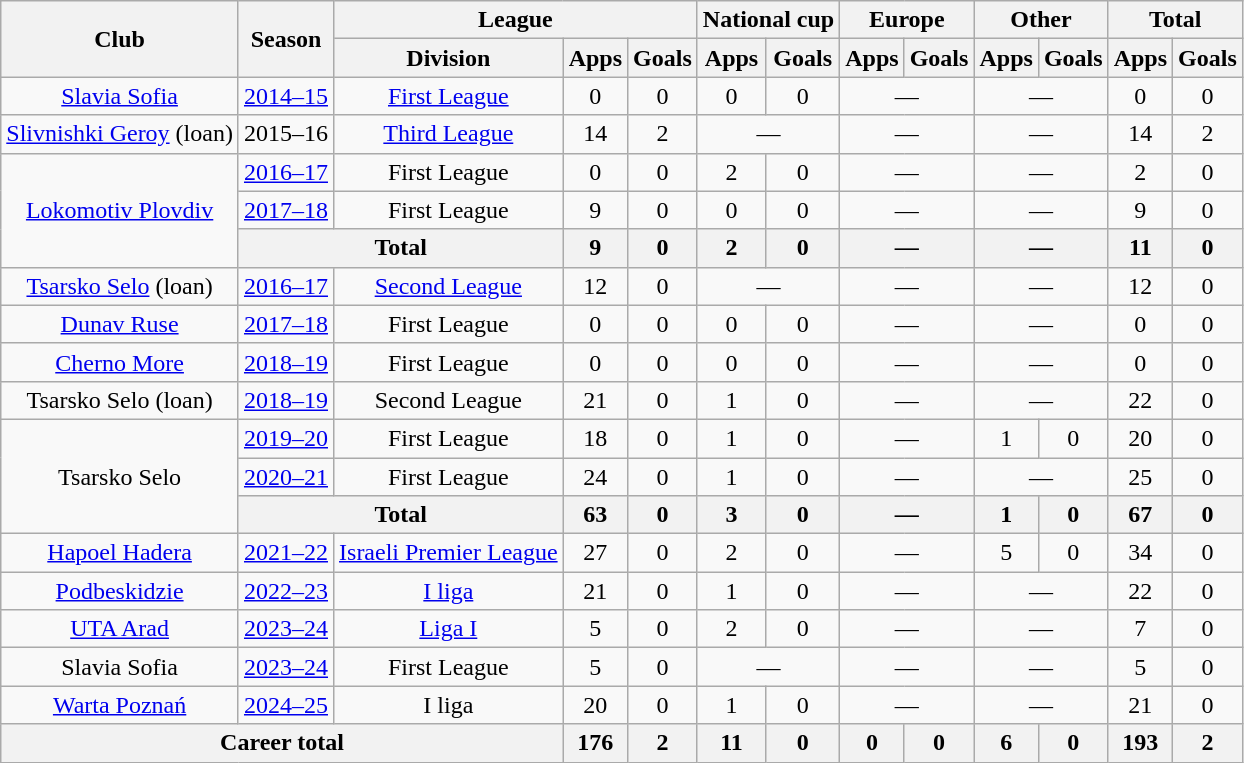<table class="wikitable" style="text-align: center;">
<tr>
<th rowspan="2">Club</th>
<th rowspan="2">Season</th>
<th colspan="3">League</th>
<th colspan="2">National cup</th>
<th colspan="2">Europe</th>
<th colspan="2">Other</th>
<th colspan="2">Total</th>
</tr>
<tr>
<th>Division</th>
<th>Apps</th>
<th>Goals</th>
<th>Apps</th>
<th>Goals</th>
<th>Apps</th>
<th>Goals</th>
<th>Apps</th>
<th>Goals</th>
<th>Apps</th>
<th>Goals</th>
</tr>
<tr>
<td><a href='#'>Slavia Sofia</a></td>
<td><a href='#'>2014–15</a></td>
<td><a href='#'>First League</a></td>
<td>0</td>
<td>0</td>
<td>0</td>
<td>0</td>
<td colspan="2">—</td>
<td colspan="2">—</td>
<td>0</td>
<td>0</td>
</tr>
<tr>
<td><a href='#'>Slivnishki Geroy</a> (loan)</td>
<td>2015–16</td>
<td><a href='#'>Third League</a></td>
<td>14</td>
<td>2</td>
<td colspan="2">—</td>
<td colspan="2">—</td>
<td colspan="2">—</td>
<td>14</td>
<td>2</td>
</tr>
<tr>
<td rowspan="3"><a href='#'>Lokomotiv Plovdiv</a></td>
<td><a href='#'>2016–17</a></td>
<td>First League</td>
<td>0</td>
<td>0</td>
<td>2</td>
<td>0</td>
<td colspan="2">—</td>
<td colspan="2">—</td>
<td>2</td>
<td>0</td>
</tr>
<tr>
<td><a href='#'>2017–18</a></td>
<td>First League</td>
<td>9</td>
<td>0</td>
<td>0</td>
<td>0</td>
<td colspan="2">—</td>
<td colspan="2">—</td>
<td>9</td>
<td>0</td>
</tr>
<tr>
<th colspan="2">Total</th>
<th>9</th>
<th>0</th>
<th>2</th>
<th>0</th>
<th colspan="2">—</th>
<th colspan="2">—</th>
<th>11</th>
<th>0</th>
</tr>
<tr>
<td><a href='#'>Tsarsko Selo</a> (loan)</td>
<td><a href='#'>2016–17</a></td>
<td><a href='#'>Second League</a></td>
<td>12</td>
<td>0</td>
<td colspan="2">—</td>
<td colspan="2">—</td>
<td colspan="2">—</td>
<td>12</td>
<td>0</td>
</tr>
<tr>
<td><a href='#'>Dunav Ruse</a></td>
<td><a href='#'>2017–18</a></td>
<td>First League</td>
<td>0</td>
<td>0</td>
<td>0</td>
<td>0</td>
<td colspan="2">—</td>
<td colspan="2">—</td>
<td>0</td>
<td>0</td>
</tr>
<tr>
<td><a href='#'>Cherno More</a></td>
<td><a href='#'>2018–19</a></td>
<td>First League</td>
<td>0</td>
<td>0</td>
<td>0</td>
<td>0</td>
<td colspan="2">—</td>
<td colspan="2">—</td>
<td>0</td>
<td>0</td>
</tr>
<tr>
<td>Tsarsko Selo (loan)</td>
<td><a href='#'>2018–19</a></td>
<td>Second League</td>
<td>21</td>
<td>0</td>
<td>1</td>
<td>0</td>
<td colspan="2">—</td>
<td colspan="2">—</td>
<td>22</td>
<td>0</td>
</tr>
<tr>
<td rowspan="3">Tsarsko Selo</td>
<td><a href='#'>2019–20</a></td>
<td>First League</td>
<td>18</td>
<td>0</td>
<td>1</td>
<td>0</td>
<td colspan="2">—</td>
<td>1</td>
<td>0</td>
<td>20</td>
<td>0</td>
</tr>
<tr>
<td><a href='#'>2020–21</a></td>
<td>First League</td>
<td>24</td>
<td>0</td>
<td>1</td>
<td>0</td>
<td colspan="2">—</td>
<td colspan="2">—</td>
<td>25</td>
<td>0</td>
</tr>
<tr>
<th colspan="2">Total</th>
<th>63</th>
<th>0</th>
<th>3</th>
<th>0</th>
<th colspan="2">—</th>
<th>1</th>
<th>0</th>
<th>67</th>
<th>0</th>
</tr>
<tr>
<td><a href='#'>Hapoel Hadera</a></td>
<td><a href='#'>2021–22</a></td>
<td><a href='#'>Israeli Premier League</a></td>
<td>27</td>
<td>0</td>
<td>2</td>
<td>0</td>
<td colspan="2">—</td>
<td>5</td>
<td>0</td>
<td>34</td>
<td>0</td>
</tr>
<tr>
<td><a href='#'>Podbeskidzie</a></td>
<td><a href='#'>2022–23</a></td>
<td><a href='#'>I liga</a></td>
<td>21</td>
<td>0</td>
<td>1</td>
<td>0</td>
<td colspan="2">—</td>
<td colspan="2">—</td>
<td>22</td>
<td>0</td>
</tr>
<tr>
<td><a href='#'>UTA Arad</a></td>
<td><a href='#'>2023–24</a></td>
<td><a href='#'>Liga I</a></td>
<td>5</td>
<td>0</td>
<td>2</td>
<td>0</td>
<td colspan="2">—</td>
<td colspan="2">—</td>
<td>7</td>
<td>0</td>
</tr>
<tr>
<td>Slavia Sofia</td>
<td><a href='#'>2023–24</a></td>
<td>First League</td>
<td>5</td>
<td>0</td>
<td colspan="2">—</td>
<td colspan="2">—</td>
<td colspan="2">—</td>
<td>5</td>
<td>0</td>
</tr>
<tr>
<td><a href='#'>Warta Poznań</a></td>
<td><a href='#'>2024–25</a></td>
<td>I liga</td>
<td>20</td>
<td>0</td>
<td>1</td>
<td>0</td>
<td colspan="2">—</td>
<td colspan="2">—</td>
<td>21</td>
<td>0</td>
</tr>
<tr>
<th colspan="3">Career total</th>
<th>176</th>
<th>2</th>
<th>11</th>
<th>0</th>
<th>0</th>
<th>0</th>
<th>6</th>
<th>0</th>
<th>193</th>
<th>2</th>
</tr>
</table>
